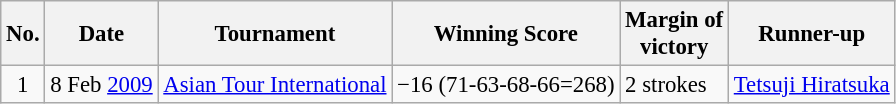<table class="wikitable" style="font-size:95%;">
<tr>
<th>No.</th>
<th>Date</th>
<th>Tournament</th>
<th>Winning Score</th>
<th>Margin of<br>victory</th>
<th>Runner-up</th>
</tr>
<tr>
<td align=center>1</td>
<td align=right>8 Feb <a href='#'>2009</a></td>
<td><a href='#'>Asian Tour International</a></td>
<td>−16 (71-63-68-66=268)</td>
<td>2 strokes</td>
<td> <a href='#'>Tetsuji Hiratsuka</a></td>
</tr>
</table>
